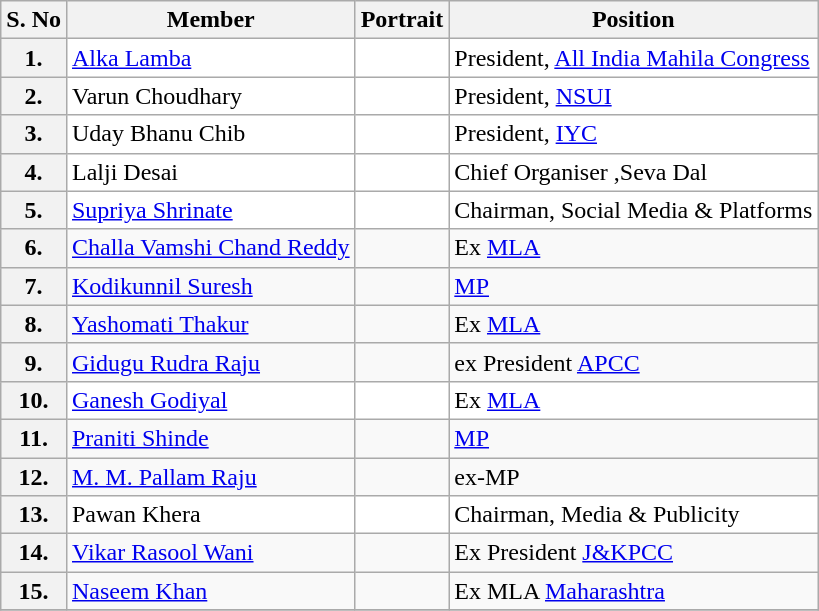<table class="sortable wikitable">
<tr>
<th style="text-align:center;">S. No</th>
<th style="text-align:center;">Member</th>
<th style="text-align:center;">Portrait</th>
<th style="text-align:center;">Position</th>
</tr>
<tr style="text-align:left; background:#fff;">
<th>1.</th>
<td><a href='#'>Alka Lamba</a></td>
<td></td>
<td>President, <a href='#'>All India Mahila Congress</a></td>
</tr>
<tr style="text-align:left; background:#fff;">
<th>2.</th>
<td>Varun Choudhary</td>
<td></td>
<td>President, <a href='#'>NSUI</a></td>
</tr>
<tr style="text-align:left; background:#fff;">
<th>3.</th>
<td>Uday Bhanu Chib</td>
<td></td>
<td>President, <a href='#'>IYC</a></td>
</tr>
<tr style="text-align:left; background:#fff;">
<th>4.</th>
<td>Lalji Desai</td>
<td></td>
<td>Chief Organiser ,Seva Dal</td>
</tr>
<tr style="text-align:left; background:#fff;">
<th>5.</th>
<td><a href='#'>Supriya Shrinate</a></td>
<td></td>
<td>Chairman, Social Media & Platforms</td>
</tr>
<tr>
<th>6.</th>
<td><a href='#'>Challa Vamshi Chand Reddy</a></td>
<td></td>
<td>Ex <a href='#'>MLA</a></td>
</tr>
<tr>
<th>7.</th>
<td><a href='#'>Kodikunnil Suresh</a></td>
<td></td>
<td><a href='#'>MP</a></td>
</tr>
<tr>
<th>8.</th>
<td><a href='#'>Yashomati Thakur</a></td>
<td></td>
<td>Ex <a href='#'>MLA</a></td>
</tr>
<tr>
<th>9.</th>
<td><a href='#'>Gidugu Rudra Raju</a></td>
<td></td>
<td>ex President <a href='#'>APCC</a></td>
</tr>
<tr style="text-align:left; background:#fff;">
<th>10.</th>
<td><a href='#'>Ganesh Godiyal</a></td>
<td></td>
<td>Ex <a href='#'>MLA</a></td>
</tr>
<tr>
<th>11.</th>
<td><a href='#'>Praniti Shinde</a></td>
<td></td>
<td><a href='#'>MP</a></td>
</tr>
<tr>
<th>12.</th>
<td><a href='#'>M. M. Pallam Raju</a></td>
<td></td>
<td>ex-MP</td>
</tr>
<tr style="text-align:left; background:#fff;">
<th>13.</th>
<td>Pawan Khera</td>
<td></td>
<td>Chairman, Media & Publicity</td>
</tr>
<tr>
<th>14.</th>
<td><a href='#'>Vikar Rasool Wani</a></td>
<td></td>
<td>Ex President <a href='#'>J&KPCC</a></td>
</tr>
<tr>
<th>15.</th>
<td><a href='#'>Naseem Khan</a></td>
<td></td>
<td>Ex MLA <a href='#'>Maharashtra</a></td>
</tr>
<tr>
</tr>
</table>
